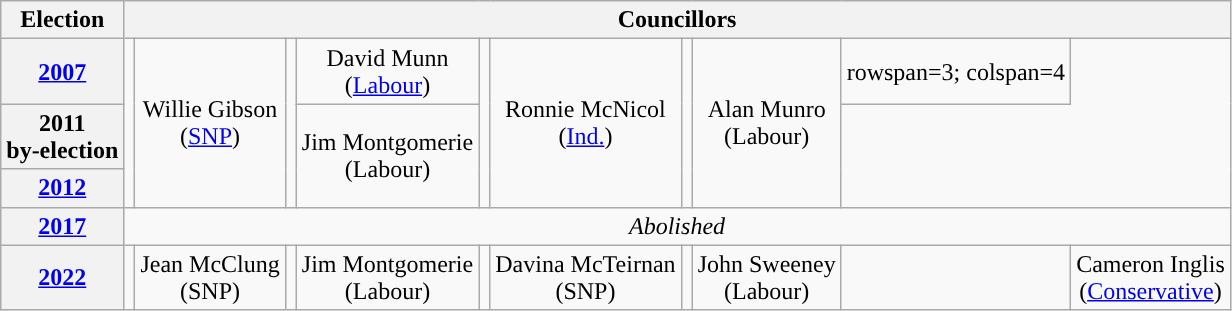<table class="wikitable" style="text-align:center">
<tr>
<th>Election</th>
<th colspan=12>Councillors</th>
</tr>
<tr>
<th><a href='#'>2007</a></th>
<td rowspan=3; style="background-color: "></td>
<td rowspan=3>Willie Gibson<br>(<a href='#'>SNP</a>)</td>
<td rowspan=3; style="background-color: "></td>
<td rowspan=1>David Munn<br>(<a href='#'>Labour</a>)</td>
<td rowspan=3; style="background-color: "></td>
<td rowspan=3>Ronnie McNicol<br>(<a href='#'>Ind.</a>)</td>
<td rowspan=3; style="background-color: "></td>
<td rowspan=3>Alan Munro<br>(Labour)</td>
<td>rowspan=3; colspan=4 </td>
</tr>
<tr>
<th>2011<br>by-election</th>
<td rowspan=2>Jim Montgomerie<br>(Labour)</td>
</tr>
<tr>
<th><a href='#'>2012</a></th>
</tr>
<tr>
<th><a href='#'>2017</a></th>
<td colspan=10><em>Abolished</em></td>
</tr>
<tr>
<th><a href='#'>2022</a></th>
<td style="background-color: "></td>
<td>Jean McClung<br>(SNP)</td>
<td style="background-color: "></td>
<td>Jim Montgomerie<br>(Labour)</td>
<td style="background-color: "></td>
<td>Davina McTeirnan<br>(SNP)</td>
<td style="background-color: "></td>
<td>John Sweeney<br>(Labour)</td>
<td style="background-color: "></td>
<td>Cameron Inglis<br>(<a href='#'>Conservative</a>)</td>
</tr>
</table>
